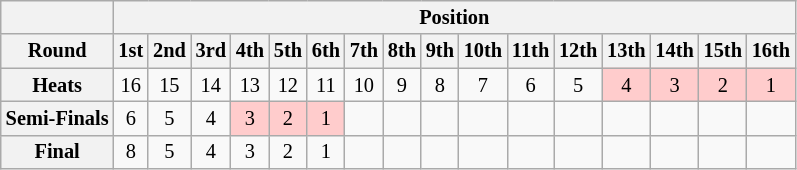<table class="wikitable" style="font-size:85%; text-align:center;">
<tr>
<th></th>
<th colspan=16>Position</th>
</tr>
<tr>
<th>Round</th>
<th>1st</th>
<th>2nd</th>
<th>3rd</th>
<th>4th</th>
<th>5th</th>
<th>6th</th>
<th>7th</th>
<th>8th</th>
<th>9th</th>
<th>10th</th>
<th>11th</th>
<th>12th</th>
<th>13th</th>
<th>14th</th>
<th>15th</th>
<th>16th</th>
</tr>
<tr>
<th>Heats</th>
<td>16</td>
<td>15</td>
<td>14</td>
<td>13</td>
<td>12</td>
<td>11</td>
<td>10</td>
<td>9</td>
<td>8</td>
<td>7</td>
<td>6</td>
<td>5</td>
<td style="background:#ffcccc;">4</td>
<td style="background:#ffcccc;">3</td>
<td style="background:#ffcccc;">2</td>
<td style="background:#ffcccc;">1</td>
</tr>
<tr>
<th>Semi-Finals</th>
<td>6</td>
<td>5</td>
<td>4</td>
<td style="background:#ffcccc;">3</td>
<td style="background:#ffcccc;">2</td>
<td style="background:#ffcccc;">1</td>
<td></td>
<td></td>
<td></td>
<td></td>
<td></td>
<td></td>
<td></td>
<td></td>
<td></td>
<td></td>
</tr>
<tr>
<th>Final</th>
<td>8</td>
<td>5</td>
<td>4</td>
<td>3</td>
<td>2</td>
<td>1</td>
<td></td>
<td></td>
<td></td>
<td></td>
<td></td>
<td></td>
<td></td>
<td></td>
<td></td>
<td></td>
</tr>
</table>
